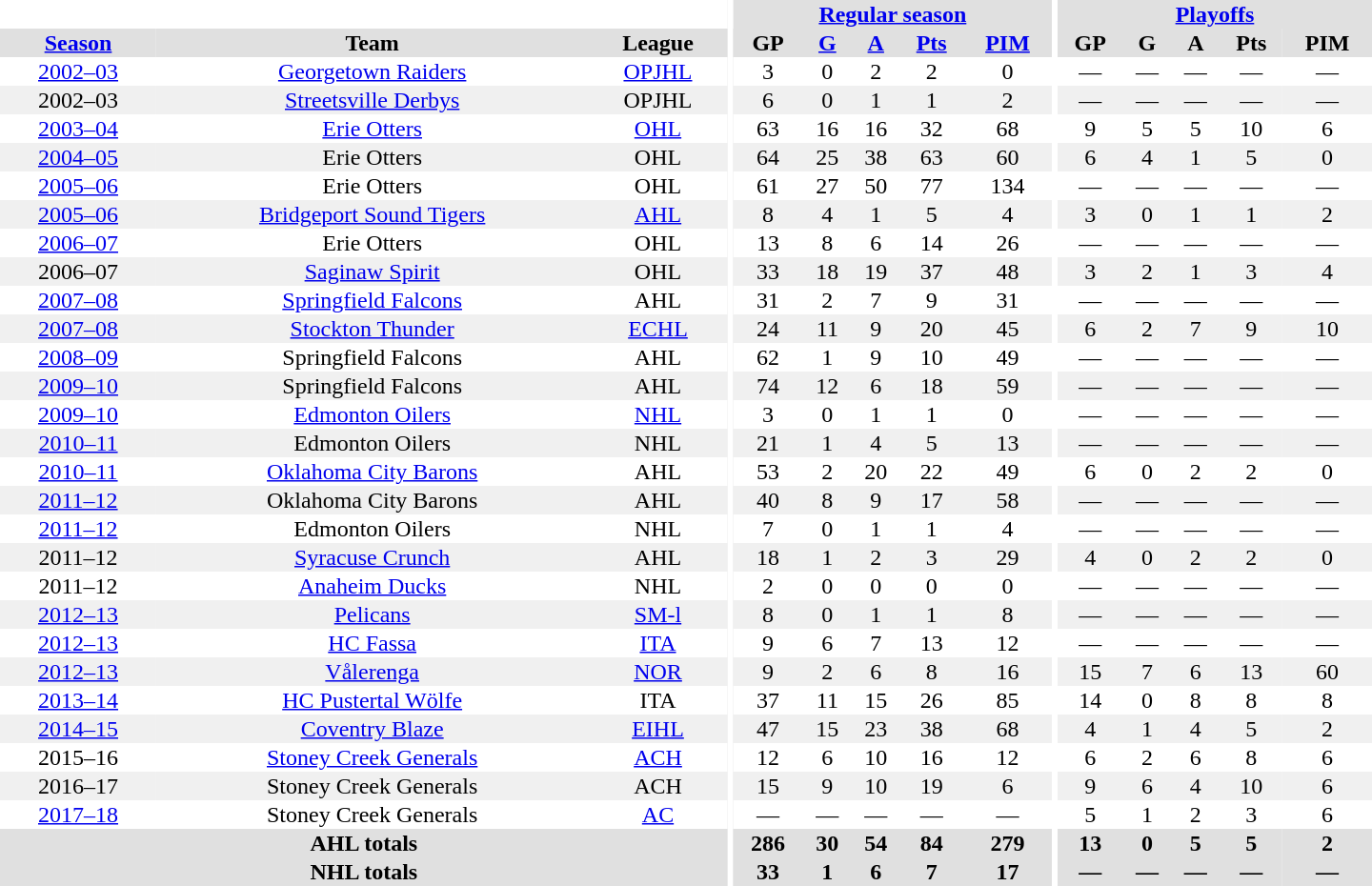<table border="0" cellpadding="1" cellspacing="0" style="text-align:center; width:60em">
<tr bgcolor="#e0e0e0">
<th colspan="3" bgcolor="#ffffff"></th>
<th rowspan="99" bgcolor="#ffffff"></th>
<th colspan="5"><a href='#'>Regular season</a></th>
<th rowspan="99" bgcolor="#ffffff"></th>
<th colspan="5"><a href='#'>Playoffs</a></th>
</tr>
<tr bgcolor="#e0e0e0">
<th><a href='#'>Season</a></th>
<th>Team</th>
<th>League</th>
<th>GP</th>
<th><a href='#'>G</a></th>
<th><a href='#'>A</a></th>
<th><a href='#'>Pts</a></th>
<th><a href='#'>PIM</a></th>
<th>GP</th>
<th>G</th>
<th>A</th>
<th>Pts</th>
<th>PIM</th>
</tr>
<tr>
<td><a href='#'>2002–03</a></td>
<td><a href='#'>Georgetown Raiders</a></td>
<td><a href='#'>OPJHL</a></td>
<td>3</td>
<td>0</td>
<td>2</td>
<td>2</td>
<td>0</td>
<td>—</td>
<td>—</td>
<td>—</td>
<td>—</td>
<td>—</td>
</tr>
<tr bgcolor="#f0f0f0">
<td>2002–03</td>
<td><a href='#'>Streetsville Derbys</a></td>
<td>OPJHL</td>
<td>6</td>
<td>0</td>
<td>1</td>
<td>1</td>
<td>2</td>
<td>—</td>
<td>—</td>
<td>—</td>
<td>—</td>
<td>—</td>
</tr>
<tr>
<td><a href='#'>2003–04</a></td>
<td><a href='#'>Erie Otters</a></td>
<td><a href='#'>OHL</a></td>
<td>63</td>
<td>16</td>
<td>16</td>
<td>32</td>
<td>68</td>
<td>9</td>
<td>5</td>
<td>5</td>
<td>10</td>
<td>6</td>
</tr>
<tr bgcolor="#f0f0f0">
<td><a href='#'>2004–05</a></td>
<td>Erie Otters</td>
<td>OHL</td>
<td>64</td>
<td>25</td>
<td>38</td>
<td>63</td>
<td>60</td>
<td>6</td>
<td>4</td>
<td>1</td>
<td>5</td>
<td>0</td>
</tr>
<tr>
<td><a href='#'>2005–06</a></td>
<td>Erie Otters</td>
<td>OHL</td>
<td>61</td>
<td>27</td>
<td>50</td>
<td>77</td>
<td>134</td>
<td>—</td>
<td>—</td>
<td>—</td>
<td>—</td>
<td>—</td>
</tr>
<tr bgcolor="#f0f0f0">
<td><a href='#'>2005–06</a></td>
<td><a href='#'>Bridgeport Sound Tigers</a></td>
<td><a href='#'>AHL</a></td>
<td>8</td>
<td>4</td>
<td>1</td>
<td>5</td>
<td>4</td>
<td>3</td>
<td>0</td>
<td>1</td>
<td>1</td>
<td>2</td>
</tr>
<tr>
<td><a href='#'>2006–07</a></td>
<td>Erie Otters</td>
<td>OHL</td>
<td>13</td>
<td>8</td>
<td>6</td>
<td>14</td>
<td>26</td>
<td>—</td>
<td>—</td>
<td>—</td>
<td>—</td>
<td>—</td>
</tr>
<tr bgcolor="#f0f0f0">
<td>2006–07</td>
<td><a href='#'>Saginaw Spirit</a></td>
<td>OHL</td>
<td>33</td>
<td>18</td>
<td>19</td>
<td>37</td>
<td>48</td>
<td>3</td>
<td>2</td>
<td>1</td>
<td>3</td>
<td>4</td>
</tr>
<tr>
<td><a href='#'>2007–08</a></td>
<td><a href='#'>Springfield Falcons</a></td>
<td>AHL</td>
<td>31</td>
<td>2</td>
<td>7</td>
<td>9</td>
<td>31</td>
<td>—</td>
<td>—</td>
<td>—</td>
<td>—</td>
<td>—</td>
</tr>
<tr bgcolor="#f0f0f0">
<td><a href='#'>2007–08</a></td>
<td><a href='#'>Stockton Thunder</a></td>
<td><a href='#'>ECHL</a></td>
<td>24</td>
<td>11</td>
<td>9</td>
<td>20</td>
<td>45</td>
<td>6</td>
<td>2</td>
<td>7</td>
<td>9</td>
<td>10</td>
</tr>
<tr>
<td><a href='#'>2008–09</a></td>
<td>Springfield Falcons</td>
<td>AHL</td>
<td>62</td>
<td>1</td>
<td>9</td>
<td>10</td>
<td>49</td>
<td>—</td>
<td>—</td>
<td>—</td>
<td>—</td>
<td>—</td>
</tr>
<tr bgcolor="#f0f0f0">
<td><a href='#'>2009–10</a></td>
<td>Springfield Falcons</td>
<td>AHL</td>
<td>74</td>
<td>12</td>
<td>6</td>
<td>18</td>
<td>59</td>
<td>—</td>
<td>—</td>
<td>—</td>
<td>—</td>
<td>—</td>
</tr>
<tr>
<td><a href='#'>2009–10</a></td>
<td><a href='#'>Edmonton Oilers</a></td>
<td><a href='#'>NHL</a></td>
<td>3</td>
<td>0</td>
<td>1</td>
<td>1</td>
<td>0</td>
<td>—</td>
<td>—</td>
<td>—</td>
<td>—</td>
<td>—</td>
</tr>
<tr bgcolor="#f0f0f0">
<td><a href='#'>2010–11</a></td>
<td>Edmonton Oilers</td>
<td>NHL</td>
<td>21</td>
<td>1</td>
<td>4</td>
<td>5</td>
<td>13</td>
<td>—</td>
<td>—</td>
<td>—</td>
<td>—</td>
<td>—</td>
</tr>
<tr>
<td><a href='#'>2010–11</a></td>
<td><a href='#'>Oklahoma City Barons</a></td>
<td>AHL</td>
<td>53</td>
<td>2</td>
<td>20</td>
<td>22</td>
<td>49</td>
<td>6</td>
<td>0</td>
<td>2</td>
<td>2</td>
<td>0</td>
</tr>
<tr bgcolor="#f0f0f0">
<td><a href='#'>2011–12</a></td>
<td>Oklahoma City Barons</td>
<td>AHL</td>
<td>40</td>
<td>8</td>
<td>9</td>
<td>17</td>
<td>58</td>
<td>—</td>
<td>—</td>
<td>—</td>
<td>—</td>
<td>—</td>
</tr>
<tr>
<td><a href='#'>2011–12</a></td>
<td>Edmonton Oilers</td>
<td>NHL</td>
<td>7</td>
<td>0</td>
<td>1</td>
<td>1</td>
<td>4</td>
<td>—</td>
<td>—</td>
<td>—</td>
<td>—</td>
<td>—</td>
</tr>
<tr bgcolor="#f0f0f0">
<td>2011–12</td>
<td><a href='#'>Syracuse Crunch</a></td>
<td>AHL</td>
<td>18</td>
<td>1</td>
<td>2</td>
<td>3</td>
<td>29</td>
<td>4</td>
<td>0</td>
<td>2</td>
<td>2</td>
<td>0</td>
</tr>
<tr>
<td>2011–12</td>
<td><a href='#'>Anaheim Ducks</a></td>
<td>NHL</td>
<td>2</td>
<td>0</td>
<td>0</td>
<td>0</td>
<td>0</td>
<td>—</td>
<td>—</td>
<td>—</td>
<td>—</td>
<td>—</td>
</tr>
<tr bgcolor="#f0f0f0">
<td><a href='#'>2012–13</a></td>
<td><a href='#'>Pelicans</a></td>
<td><a href='#'>SM-l</a></td>
<td>8</td>
<td>0</td>
<td>1</td>
<td>1</td>
<td>8</td>
<td>—</td>
<td>—</td>
<td>—</td>
<td>—</td>
<td>—</td>
</tr>
<tr>
<td><a href='#'>2012–13</a></td>
<td><a href='#'>HC Fassa</a></td>
<td><a href='#'>ITA</a></td>
<td>9</td>
<td>6</td>
<td>7</td>
<td>13</td>
<td>12</td>
<td>—</td>
<td>—</td>
<td>—</td>
<td>—</td>
<td>—</td>
</tr>
<tr bgcolor="#f0f0f0">
<td><a href='#'>2012–13</a></td>
<td><a href='#'>Vålerenga</a></td>
<td><a href='#'>NOR</a></td>
<td>9</td>
<td>2</td>
<td>6</td>
<td>8</td>
<td>16</td>
<td>15</td>
<td>7</td>
<td>6</td>
<td>13</td>
<td>60</td>
</tr>
<tr>
<td><a href='#'>2013–14</a></td>
<td><a href='#'>HC Pustertal Wölfe</a></td>
<td>ITA</td>
<td>37</td>
<td>11</td>
<td>15</td>
<td>26</td>
<td>85</td>
<td>14</td>
<td>0</td>
<td>8</td>
<td>8</td>
<td>8</td>
</tr>
<tr bgcolor="#f0f0f0">
<td><a href='#'>2014–15</a></td>
<td><a href='#'>Coventry Blaze</a></td>
<td><a href='#'>EIHL</a></td>
<td>47</td>
<td>15</td>
<td>23</td>
<td>38</td>
<td>68</td>
<td>4</td>
<td>1</td>
<td>4</td>
<td>5</td>
<td>2</td>
</tr>
<tr>
<td>2015–16</td>
<td><a href='#'>Stoney Creek Generals</a></td>
<td><a href='#'>ACH</a></td>
<td>12</td>
<td>6</td>
<td>10</td>
<td>16</td>
<td>12</td>
<td>6</td>
<td>2</td>
<td>6</td>
<td>8</td>
<td>6</td>
</tr>
<tr bgcolor="#f0f0f0">
<td>2016–17</td>
<td>Stoney Creek Generals</td>
<td>ACH</td>
<td>15</td>
<td>9</td>
<td>10</td>
<td>19</td>
<td>6</td>
<td>9</td>
<td>6</td>
<td>4</td>
<td>10</td>
<td>6</td>
</tr>
<tr>
<td><a href='#'>2017–18</a></td>
<td>Stoney Creek Generals</td>
<td><a href='#'>AC</a></td>
<td>—</td>
<td>—</td>
<td>—</td>
<td>—</td>
<td>—</td>
<td>5</td>
<td>1</td>
<td>2</td>
<td>3</td>
<td>6</td>
</tr>
<tr style="background: #e0e0e0;">
<th colspan="3">AHL totals</th>
<th>286</th>
<th>30</th>
<th>54</th>
<th>84</th>
<th>279</th>
<th>13</th>
<th>0</th>
<th>5</th>
<th>5</th>
<th>2</th>
</tr>
<tr style="background: #e0e0e0;">
<th colspan="3">NHL totals</th>
<th>33</th>
<th>1</th>
<th>6</th>
<th>7</th>
<th>17</th>
<th>—</th>
<th>—</th>
<th>—</th>
<th>—</th>
<th>—</th>
</tr>
</table>
